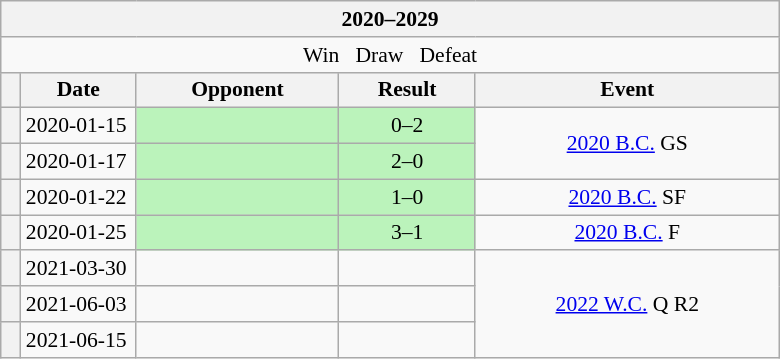<table class="wikitable collapsible" style="font-size: 90%; min-width: 520px;">
<tr>
<th colspan="5" width="400">2020–2029</th>
</tr>
<tr>
<td align="center" colspan="5"> Win   Draw   Defeat</td>
</tr>
<tr>
<th></th>
<th width=70>Date</th>
<th>Opponent</th>
<th>Result</th>
<th>Event</th>
</tr>
<tr>
<th></th>
<td>2020-01-15</td>
<td bgcolor="#bbf3bb"></td>
<td bgcolor="#bbf3bb" align="center">0–2</td>
<td rowspan="2" align="center"> <a href='#'>2020 B.C.</a> GS</td>
</tr>
<tr>
<th></th>
<td>2020-01-17</td>
<td bgcolor="#bbf3bb"></td>
<td bgcolor="#bbf3bb" align="center">2–0</td>
</tr>
<tr>
<th></th>
<td>2020-01-22</td>
<td bgcolor="#bbf3bb"></td>
<td bgcolor="#bbf3bb" align="center">1–0</td>
<td align="center"> <a href='#'>2020 B.C.</a> SF</td>
</tr>
<tr>
<th></th>
<td>2020-01-25</td>
<td bgcolor="#bbf3bb"></td>
<td bgcolor="#bbf3bb" align="center">3–1</td>
<td align="center"> <a href='#'>2020 B.C.</a> F</td>
</tr>
<tr>
<th></th>
<td>2021-03-30</td>
<td></td>
<td align="center"></td>
<td rowspan="3" align="center"> <a href='#'>2022 W.C.</a> Q R2</td>
</tr>
<tr>
<th></th>
<td>2021-06-03</td>
<td></td>
<td align="center"></td>
</tr>
<tr>
<th></th>
<td>2021-06-15</td>
<td></td>
<td align="center"></td>
</tr>
</table>
